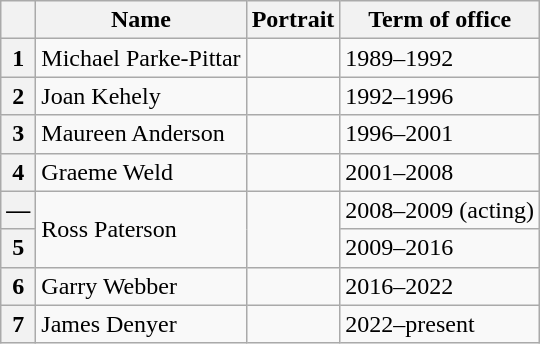<table class="wikitable">
<tr>
<th></th>
<th>Name</th>
<th>Portrait</th>
<th>Term of office</th>
</tr>
<tr>
<th>1</th>
<td>Michael Parke-Pittar</td>
<td></td>
<td>1989–1992</td>
</tr>
<tr>
<th>2</th>
<td>Joan Kehely</td>
<td></td>
<td>1992–1996</td>
</tr>
<tr>
<th>3</th>
<td>Maureen Anderson</td>
<td></td>
<td>1996–2001</td>
</tr>
<tr>
<th>4</th>
<td>Graeme Weld</td>
<td></td>
<td>2001–2008</td>
</tr>
<tr>
<th>—</th>
<td rowspan=2>Ross Paterson</td>
<td rowspan=2></td>
<td>2008–2009 (acting)</td>
</tr>
<tr>
<th>5</th>
<td>2009–2016</td>
</tr>
<tr>
<th>6</th>
<td>Garry Webber</td>
<td></td>
<td>2016–2022</td>
</tr>
<tr>
<th>7</th>
<td>James Denyer</td>
<td></td>
<td>2022–present</td>
</tr>
</table>
